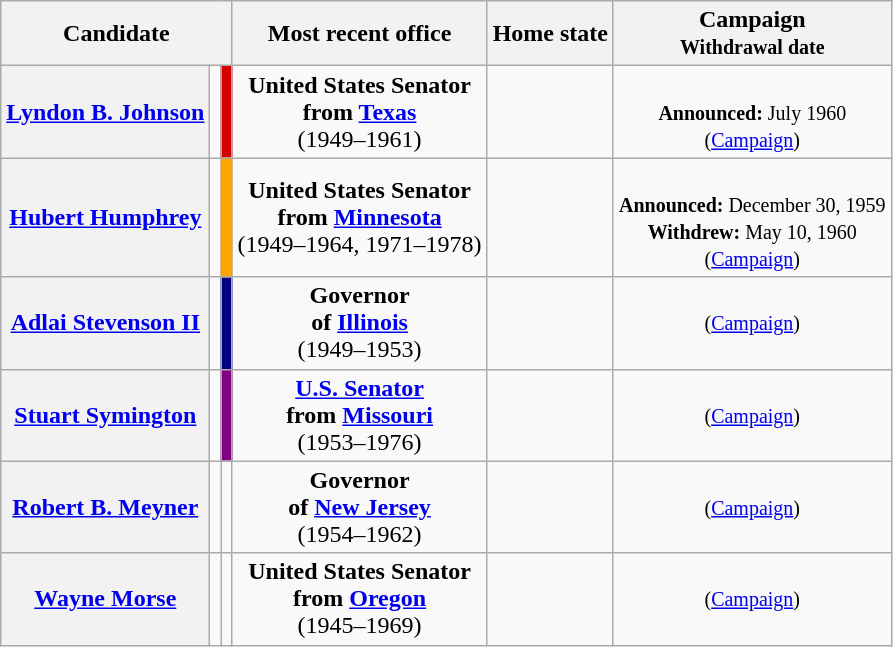<table class="wikitable sortable" style="text-align:center;">
<tr>
<th colspan="3">Candidate</th>
<th class="unsortable">Most recent office</th>
<th>Home state</th>
<th data-sort-type="date">Campaign<br><small>Withdrawal date</small></th>
</tr>
<tr>
<th scope="row" data-sort-value="Johnson"><a href='#'>Lyndon B. Johnson</a></th>
<td></td>
<td style="background:#d40000;"></td>
<td><strong>United States Senator</strong><br><strong>from <a href='#'>Texas</a></strong><br>(1949–1961)</td>
<td></td>
<td><br><small><strong>Announced:</strong> July 1960<br>(<a href='#'>Campaign</a>)</small></td>
</tr>
<tr>
<th scope="row" data-sort-value="Humphrey"><a href='#'>Hubert Humphrey</a></th>
<td></td>
<td style="background:#FFA500;"></td>
<td><strong>United States Senator</strong><br><strong>from <a href='#'>Minnesota</a></strong><br>(1949–1964, 1971–1978)</td>
<td></td>
<td data-sort-value="03-04-2016"><br><small><strong>Announced:</strong> December 30, 1959<br><strong>Withdrew:</strong> May 10, 1960<br>(<a href='#'>Campaign</a>)</small></td>
</tr>
<tr>
<th scope="row" data-sort-value="Stevenson"><a href='#'>Adlai Stevenson II</a></th>
<td></td>
<td style="background:#000080;"></td>
<td><strong>Governor</strong><br><strong>of <a href='#'>Illinois</a></strong><br>(1949–1953)</td>
<td></td>
<td data-sort-value="03-04-2016"><small>(<a href='#'>Campaign</a>)</small></td>
</tr>
<tr>
<th scope="row" data-sort-value="Symington"><a href='#'>Stuart Symington</a></th>
<td></td>
<td style="background:purple;"></td>
<td><strong><a href='#'>U.S. Senator</a><br>from <a href='#'>Missouri</a></strong><br>(1953–1976)</td>
<td></td>
<td><small>(<a href='#'>Campaign</a>)</small></td>
</tr>
<tr>
<th scope="row" data-sort-value="Meyner"><a href='#'>Robert B. Meyner</a></th>
<td></td>
<td></td>
<td><strong>Governor</strong><br><strong>of <a href='#'>New Jersey</a></strong><br>(1954–1962)</td>
<td></td>
<td data-sort-value="03-04-2016"><small>(<a href='#'>Campaign</a>)</small></td>
</tr>
<tr>
<th scope="row data-sort-value="Morse"><a href='#'>Wayne Morse</a></th>
<td></td>
<td></td>
<td><strong>United States Senator</strong><br><strong>from <a href='#'>Oregon</a></strong><br>(1945–1969)</td>
<td></td>
<td><small>(<a href='#'>Campaign</a>)</small></td>
</tr>
</table>
